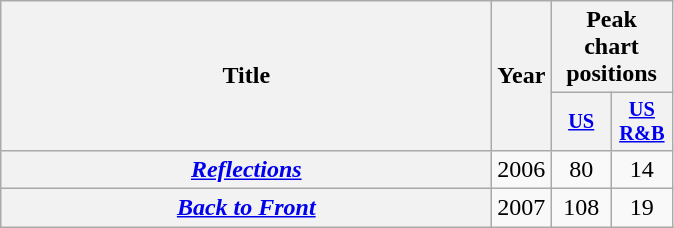<table class="wikitable plainrowheaders" style="text-align:center;">
<tr>
<th rowspan="2" style="width:20em;">Title</th>
<th rowspan="2">Year</th>
<th colspan="2">Peak chart positions</th>
</tr>
<tr>
<th scope="col" style="width:2.5em;font-size:85%"><a href='#'>US</a><br></th>
<th scope="col" style="width:2.5em;font-size:85%"><a href='#'>US<br>R&B</a><br></th>
</tr>
<tr>
<th scope="row"><em><a href='#'>Reflections</a></em></th>
<td>2006</td>
<td>80</td>
<td>14</td>
</tr>
<tr>
<th scope="row"><em><a href='#'>Back to Front</a></em></th>
<td>2007</td>
<td>108</td>
<td>19</td>
</tr>
</table>
